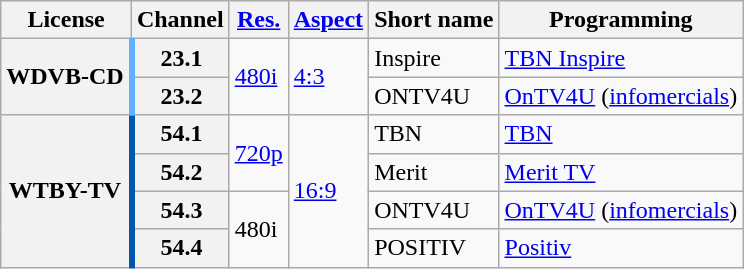<table class="wikitable">
<tr>
<th scope = "col">License</th>
<th scope = "col">Channel</th>
<th scope = "col"><a href='#'>Res.</a></th>
<th scope = "col"><a href='#'>Aspect</a></th>
<th scope = "col">Short name</th>
<th scope = "col">Programming</th>
</tr>
<tr>
<th rowspan = "2" scope = "row" style="border-right: 4px solid #60B0FF;">WDVB-CD</th>
<th scope = "row">23.1</th>
<td rowspan=2><a href='#'>480i</a></td>
<td rowspan=2><a href='#'>4:3</a></td>
<td>Inspire</td>
<td><a href='#'>TBN Inspire</a></td>
</tr>
<tr>
<th scope = "row">23.2</th>
<td>ONTV4U</td>
<td><a href='#'>OnTV4U</a> (<a href='#'>infomercials</a>)</td>
</tr>
<tr>
<th rowspan = "4" scope = "row" style="border-right: 4px solid #0057AF;">WTBY-TV</th>
<th scope = "row">54.1</th>
<td rowspan=2><a href='#'>720p</a></td>
<td rowspan=4><a href='#'>16:9</a></td>
<td>TBN</td>
<td><a href='#'>TBN</a></td>
</tr>
<tr>
<th scope = "row">54.2</th>
<td>Merit</td>
<td><a href='#'>Merit TV</a></td>
</tr>
<tr>
<th scope = "row">54.3</th>
<td rowspan=2>480i</td>
<td>ONTV4U</td>
<td><a href='#'>OnTV4U</a> (<a href='#'>infomercials</a>)</td>
</tr>
<tr>
<th scope = "row">54.4</th>
<td>POSITIV</td>
<td><a href='#'>Positiv</a></td>
</tr>
</table>
